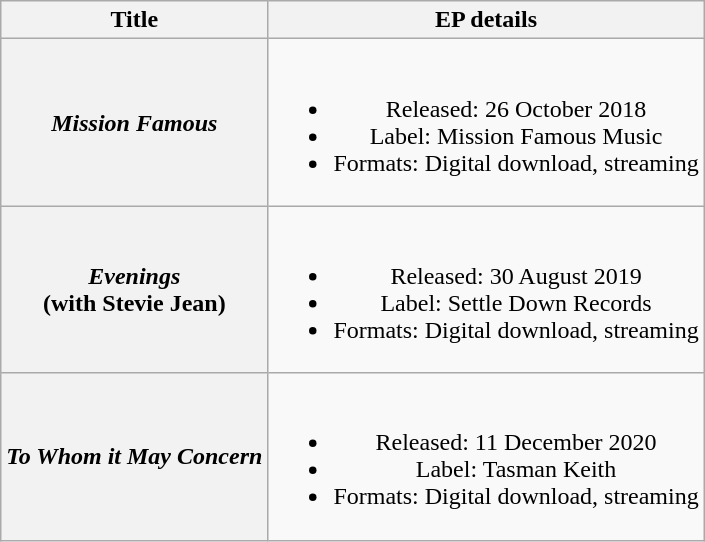<table class="wikitable plainrowheaders" style="text-align:center;">
<tr>
<th>Title</th>
<th>EP details</th>
</tr>
<tr>
<th scope="row"><em>Mission Famous</em></th>
<td><br><ul><li>Released: 26 October 2018</li><li>Label: Mission Famous Music</li><li>Formats: Digital download, streaming</li></ul></td>
</tr>
<tr>
<th scope="row"><em>Evenings</em> <br> (with Stevie Jean)</th>
<td><br><ul><li>Released: 30 August 2019</li><li>Label: Settle Down Records</li><li>Formats: Digital download, streaming</li></ul></td>
</tr>
<tr>
<th scope="row"><em>To Whom it May Concern</em></th>
<td><br><ul><li>Released: 11 December 2020</li><li>Label: Tasman Keith</li><li>Formats: Digital download, streaming</li></ul></td>
</tr>
</table>
